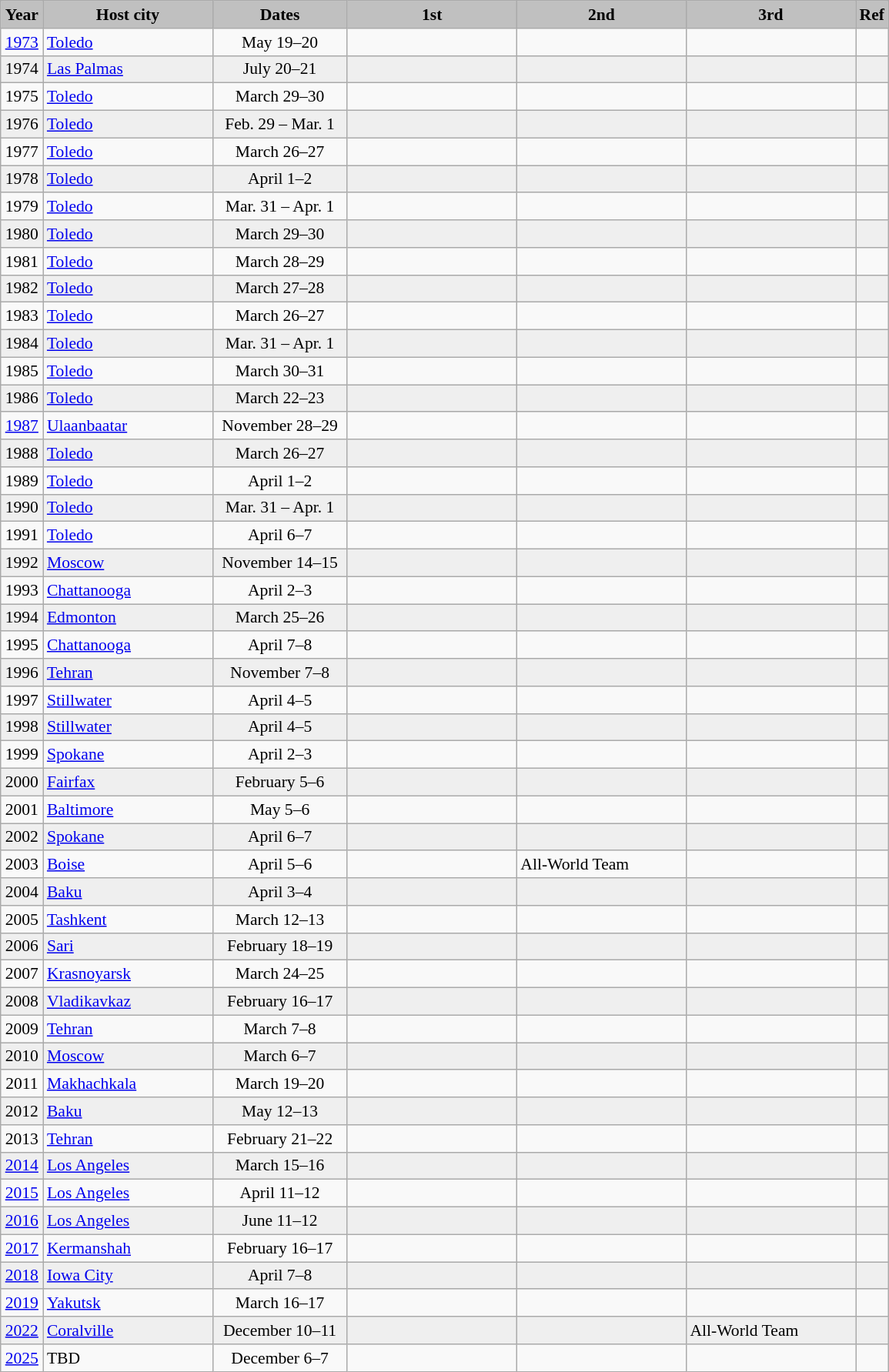<table class="wikitable" style="text-align:left; font-size:90%">
<tr>
<th style="width: 30px; background-color:#C0C0C0">Year</th>
<th style="width: 140px; background-color:#C0C0C0">Host city</th>
<th style="width: 110px; background-color:#C0C0C0">Dates</th>
<th style="width: 140px; background-color:#C0C0C0">1st</th>
<th style="width: 140px; background-color:#C0C0C0">2nd</th>
<th style="width: 140px; background-color:#C0C0C0">3rd</th>
<th style="width: 20px; background-color:#C0C0C0">Ref</th>
</tr>
<tr>
<td align="center"><a href='#'>1973</a></td>
<td> <a href='#'>Toledo</a></td>
<td align="center">May 19–20</td>
<td></td>
<td></td>
<td></td>
<td></td>
</tr>
<tr bgcolor="efefef">
<td align="center">1974</td>
<td> <a href='#'>Las Palmas</a></td>
<td align="center">July 20–21</td>
<td></td>
<td></td>
<td></td>
<td></td>
</tr>
<tr>
<td align="center">1975</td>
<td> <a href='#'>Toledo</a></td>
<td align="center">March 29–30</td>
<td></td>
<td></td>
<td></td>
<td></td>
</tr>
<tr bgcolor="efefef">
<td align="center">1976</td>
<td> <a href='#'>Toledo</a></td>
<td align="center">Feb. 29 – Mar. 1</td>
<td></td>
<td></td>
<td></td>
<td></td>
</tr>
<tr>
<td align="center">1977</td>
<td> <a href='#'>Toledo</a></td>
<td align="center">March 26–27</td>
<td></td>
<td></td>
<td></td>
<td></td>
</tr>
<tr bgcolor="efefef">
<td align="center">1978</td>
<td> <a href='#'>Toledo</a></td>
<td align="center">April 1–2</td>
<td></td>
<td></td>
<td></td>
<td></td>
</tr>
<tr>
<td align="center">1979</td>
<td> <a href='#'>Toledo</a></td>
<td align="center">Mar. 31 – Apr. 1</td>
<td></td>
<td></td>
<td></td>
<td></td>
</tr>
<tr bgcolor="efefef">
<td align="center">1980</td>
<td> <a href='#'>Toledo</a></td>
<td align="center">March 29–30</td>
<td></td>
<td></td>
<td></td>
<td></td>
</tr>
<tr>
<td align="center">1981</td>
<td> <a href='#'>Toledo</a></td>
<td align="center">March 28–29</td>
<td></td>
<td></td>
<td></td>
<td></td>
</tr>
<tr bgcolor="efefef">
<td align="center">1982</td>
<td> <a href='#'>Toledo</a></td>
<td align="center">March 27–28</td>
<td></td>
<td></td>
<td></td>
<td></td>
</tr>
<tr>
<td align="center">1983</td>
<td> <a href='#'>Toledo</a></td>
<td align="center">March 26–27</td>
<td></td>
<td></td>
<td></td>
<td></td>
</tr>
<tr bgcolor="efefef">
<td align="center">1984</td>
<td> <a href='#'>Toledo</a></td>
<td align="center">Mar. 31 – Apr. 1</td>
<td></td>
<td></td>
<td></td>
<td></td>
</tr>
<tr>
<td align="center">1985</td>
<td> <a href='#'>Toledo</a></td>
<td align="center">March 30–31</td>
<td></td>
<td></td>
<td></td>
<td></td>
</tr>
<tr bgcolor="efefef">
<td align="center">1986</td>
<td> <a href='#'>Toledo</a></td>
<td align="center">March 22–23</td>
<td></td>
<td></td>
<td></td>
<td></td>
</tr>
<tr>
<td align="center"><a href='#'>1987</a></td>
<td> <a href='#'>Ulaanbaatar</a></td>
<td align="center">November 28–29</td>
<td></td>
<td></td>
<td></td>
<td></td>
</tr>
<tr bgcolor="efefef">
<td align="center">1988</td>
<td> <a href='#'>Toledo</a></td>
<td align="center">March 26–27</td>
<td></td>
<td></td>
<td></td>
<td></td>
</tr>
<tr>
<td align="center">1989</td>
<td> <a href='#'>Toledo</a></td>
<td align="center">April 1–2</td>
<td></td>
<td></td>
<td></td>
<td></td>
</tr>
<tr bgcolor="efefef">
<td align="center">1990</td>
<td> <a href='#'>Toledo</a></td>
<td align="center">Mar. 31 – Apr. 1</td>
<td></td>
<td></td>
<td></td>
<td></td>
</tr>
<tr>
<td align="center">1991</td>
<td> <a href='#'>Toledo</a></td>
<td align="center">April 6–7</td>
<td></td>
<td></td>
<td></td>
<td></td>
</tr>
<tr bgcolor="efefef">
<td align="center">1992</td>
<td> <a href='#'>Moscow</a></td>
<td align="center">November 14–15</td>
<td></td>
<td></td>
<td></td>
<td></td>
</tr>
<tr>
<td align="center">1993</td>
<td> <a href='#'>Chattanooga</a></td>
<td align="center">April 2–3</td>
<td></td>
<td></td>
<td></td>
<td></td>
</tr>
<tr bgcolor="efefef">
<td align="center">1994</td>
<td> <a href='#'>Edmonton</a></td>
<td align="center">March 25–26</td>
<td></td>
<td></td>
<td></td>
<td></td>
</tr>
<tr>
<td align="center">1995</td>
<td> <a href='#'>Chattanooga</a></td>
<td align="center">April 7–8</td>
<td></td>
<td></td>
<td></td>
<td></td>
</tr>
<tr bgcolor="efefef">
<td align="center">1996</td>
<td> <a href='#'>Tehran</a></td>
<td align="center">November 7–8</td>
<td></td>
<td></td>
<td></td>
<td></td>
</tr>
<tr>
<td align="center">1997</td>
<td> <a href='#'>Stillwater</a></td>
<td align="center">April 4–5</td>
<td></td>
<td></td>
<td></td>
<td></td>
</tr>
<tr bgcolor="efefef">
<td align="center">1998</td>
<td> <a href='#'>Stillwater</a></td>
<td align="center">April 4–5</td>
<td></td>
<td></td>
<td></td>
<td></td>
</tr>
<tr>
<td align="center">1999</td>
<td> <a href='#'>Spokane</a></td>
<td align="center">April 2–3</td>
<td></td>
<td></td>
<td></td>
<td></td>
</tr>
<tr bgcolor="efefef">
<td align="center">2000</td>
<td> <a href='#'>Fairfax</a></td>
<td align="center">February 5–6</td>
<td></td>
<td></td>
<td></td>
<td></td>
</tr>
<tr>
<td align="center">2001</td>
<td> <a href='#'>Baltimore</a></td>
<td align="center">May 5–6</td>
<td></td>
<td></td>
<td></td>
<td></td>
</tr>
<tr bgcolor="efefef">
<td align="center">2002</td>
<td> <a href='#'>Spokane</a></td>
<td align="center">April 6–7</td>
<td></td>
<td></td>
<td></td>
<td></td>
</tr>
<tr>
<td align="center">2003</td>
<td> <a href='#'>Boise</a></td>
<td align="center">April 5–6</td>
<td></td>
<td>All-World Team</td>
<td></td>
<td></td>
</tr>
<tr bgcolor="efefef">
<td align="center">2004</td>
<td> <a href='#'>Baku</a></td>
<td align="center">April 3–4</td>
<td></td>
<td></td>
<td></td>
<td></td>
</tr>
<tr>
<td align="center">2005</td>
<td> <a href='#'>Tashkent</a></td>
<td align="center">March 12–13</td>
<td></td>
<td></td>
<td></td>
<td></td>
</tr>
<tr bgcolor="efefef">
<td align="center">2006</td>
<td> <a href='#'>Sari</a></td>
<td align="center">February 18–19</td>
<td></td>
<td></td>
<td></td>
<td></td>
</tr>
<tr>
<td align="center">2007</td>
<td> <a href='#'>Krasnoyarsk</a></td>
<td align="center">March 24–25</td>
<td></td>
<td></td>
<td></td>
<td></td>
</tr>
<tr bgcolor="efefef">
<td align="center">2008</td>
<td> <a href='#'>Vladikavkaz</a></td>
<td align="center">February 16–17</td>
<td></td>
<td></td>
<td></td>
<td></td>
</tr>
<tr>
<td align="center">2009</td>
<td> <a href='#'>Tehran</a></td>
<td align="center">March 7–8</td>
<td></td>
<td></td>
<td></td>
<td></td>
</tr>
<tr bgcolor="efefef">
<td align="center">2010</td>
<td> <a href='#'>Moscow</a></td>
<td align="center">March 6–7</td>
<td></td>
<td></td>
<td></td>
<td></td>
</tr>
<tr>
<td align="center">2011</td>
<td> <a href='#'>Makhachkala</a></td>
<td align="center">March 19–20</td>
<td></td>
<td></td>
<td></td>
<td></td>
</tr>
<tr bgcolor="efefef">
<td align="center">2012</td>
<td> <a href='#'>Baku</a></td>
<td align="center">May 12–13</td>
<td></td>
<td></td>
<td></td>
<td></td>
</tr>
<tr>
<td align="center">2013</td>
<td> <a href='#'>Tehran</a></td>
<td align="center">February 21–22</td>
<td></td>
<td></td>
<td></td>
<td></td>
</tr>
<tr bgcolor="efefef">
<td align="center"><a href='#'>2014</a></td>
<td> <a href='#'>Los Angeles</a></td>
<td align="center">March 15–16</td>
<td></td>
<td></td>
<td></td>
<td></td>
</tr>
<tr>
<td align="center"><a href='#'>2015</a></td>
<td> <a href='#'>Los Angeles</a></td>
<td align="center">April 11–12</td>
<td></td>
<td></td>
<td></td>
<td></td>
</tr>
<tr bgcolor="efefef">
<td align="center"><a href='#'>2016</a></td>
<td> <a href='#'>Los Angeles</a></td>
<td align="center">June 11–12</td>
<td></td>
<td></td>
<td></td>
<td></td>
</tr>
<tr>
<td align="center"><a href='#'>2017</a></td>
<td> <a href='#'>Kermanshah</a></td>
<td align="center">February 16–17</td>
<td></td>
<td></td>
<td></td>
<td></td>
</tr>
<tr bgcolor="efefef">
<td align="center"><a href='#'>2018</a></td>
<td> <a href='#'>Iowa City</a></td>
<td align="center">April 7–8</td>
<td></td>
<td></td>
<td></td>
<td></td>
</tr>
<tr>
<td align="center"><a href='#'>2019</a></td>
<td> <a href='#'>Yakutsk</a></td>
<td align="center">March 16–17</td>
<td></td>
<td></td>
<td></td>
<td></td>
</tr>
<tr bgcolor="efefef">
<td align="center"><a href='#'>2022</a></td>
<td> <a href='#'>Coralville</a></td>
<td align="center">December 10–11</td>
<td></td>
<td></td>
<td>All-World Team</td>
<td></td>
</tr>
<tr>
<td align="center"><a href='#'>2025</a></td>
<td>TBD</td>
<td align="center">December 6–7</td>
<td></td>
<td></td>
<td></td>
<td></td>
</tr>
</table>
